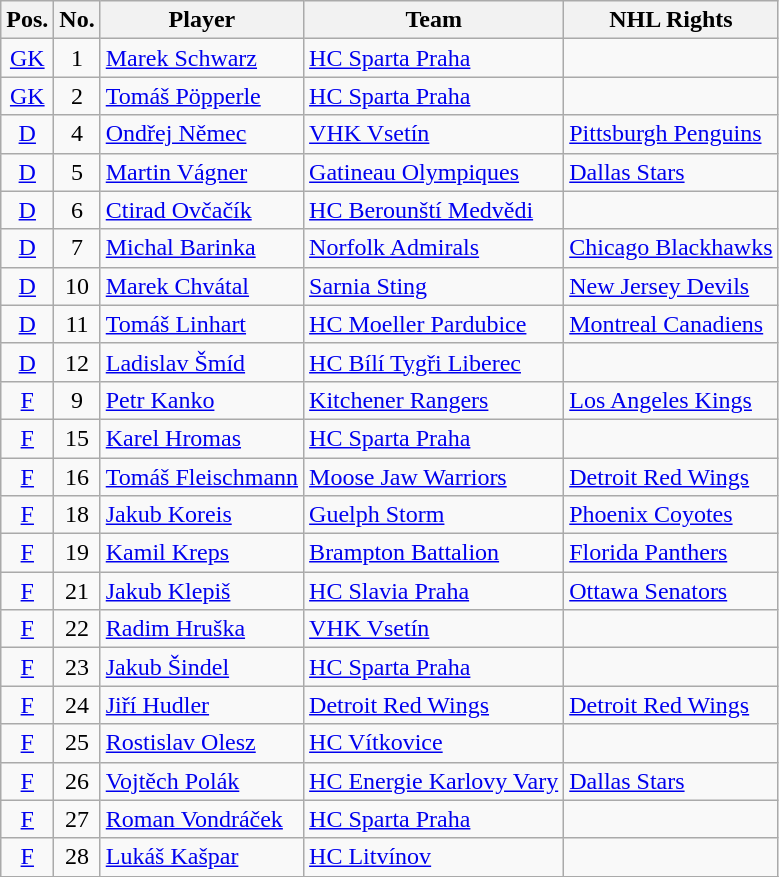<table class="wikitable sortable">
<tr>
<th>Pos.</th>
<th>No.</th>
<th>Player</th>
<th>Team</th>
<th>NHL Rights</th>
</tr>
<tr>
<td style="text-align:center;"><a href='#'>GK</a></td>
<td style="text-align:center;">1</td>
<td><a href='#'>Marek Schwarz</a></td>
<td> <a href='#'>HC Sparta Praha</a></td>
<td></td>
</tr>
<tr>
<td style="text-align:center;"><a href='#'>GK</a></td>
<td style="text-align:center;">2</td>
<td><a href='#'>Tomáš Pöpperle</a></td>
<td> <a href='#'>HC Sparta Praha</a></td>
<td></td>
</tr>
<tr>
<td style="text-align:center;"><a href='#'>D</a></td>
<td style="text-align:center;">4</td>
<td><a href='#'>Ondřej Němec</a></td>
<td> <a href='#'>VHK Vsetín</a></td>
<td><a href='#'>Pittsburgh Penguins</a></td>
</tr>
<tr>
<td style="text-align:center;"><a href='#'>D</a></td>
<td style="text-align:center;">5</td>
<td><a href='#'>Martin Vágner</a></td>
<td> <a href='#'>Gatineau Olympiques</a></td>
<td><a href='#'>Dallas Stars</a></td>
</tr>
<tr>
<td style="text-align:center;"><a href='#'>D</a></td>
<td style="text-align:center;">6</td>
<td><a href='#'>Ctirad Ovčačík</a></td>
<td> <a href='#'>HC Berounští Medvědi</a></td>
<td></td>
</tr>
<tr>
<td style="text-align:center;"><a href='#'>D</a></td>
<td style="text-align:center;">7</td>
<td><a href='#'>Michal Barinka</a></td>
<td> <a href='#'>Norfolk Admirals</a></td>
<td><a href='#'>Chicago Blackhawks</a></td>
</tr>
<tr>
<td style="text-align:center;"><a href='#'>D</a></td>
<td style="text-align:center;">10</td>
<td><a href='#'>Marek Chvátal</a></td>
<td> <a href='#'>Sarnia Sting</a></td>
<td><a href='#'>New Jersey Devils</a></td>
</tr>
<tr>
<td style="text-align:center;"><a href='#'>D</a></td>
<td style="text-align:center;">11</td>
<td><a href='#'>Tomáš Linhart</a></td>
<td> <a href='#'>HC Moeller Pardubice</a></td>
<td><a href='#'>Montreal Canadiens</a></td>
</tr>
<tr>
<td style="text-align:center;"><a href='#'>D</a></td>
<td style="text-align:center;">12</td>
<td><a href='#'>Ladislav Šmíd</a></td>
<td> <a href='#'>HC Bílí Tygři Liberec</a></td>
<td></td>
</tr>
<tr>
<td style="text-align:center;"><a href='#'>F</a></td>
<td style="text-align:center;">9</td>
<td><a href='#'>Petr Kanko</a></td>
<td> <a href='#'>Kitchener Rangers</a></td>
<td><a href='#'>Los Angeles Kings</a></td>
</tr>
<tr>
<td style="text-align:center;"><a href='#'>F</a></td>
<td style="text-align:center;">15</td>
<td><a href='#'>Karel Hromas</a></td>
<td> <a href='#'>HC Sparta Praha</a></td>
<td></td>
</tr>
<tr>
<td style="text-align:center;"><a href='#'>F</a></td>
<td style="text-align:center;">16</td>
<td><a href='#'>Tomáš Fleischmann</a></td>
<td> <a href='#'>Moose Jaw Warriors</a></td>
<td><a href='#'>Detroit Red Wings</a></td>
</tr>
<tr>
<td style="text-align:center;"><a href='#'>F</a></td>
<td style="text-align:center;">18</td>
<td><a href='#'>Jakub Koreis</a></td>
<td> <a href='#'>Guelph Storm</a></td>
<td><a href='#'>Phoenix Coyotes</a></td>
</tr>
<tr>
<td style="text-align:center;"><a href='#'>F</a></td>
<td style="text-align:center;">19</td>
<td><a href='#'>Kamil Kreps</a></td>
<td> <a href='#'>Brampton Battalion</a></td>
<td><a href='#'>Florida Panthers</a></td>
</tr>
<tr>
<td style="text-align:center;"><a href='#'>F</a></td>
<td style="text-align:center;">21</td>
<td><a href='#'>Jakub Klepiš</a></td>
<td> <a href='#'>HC Slavia Praha</a></td>
<td><a href='#'>Ottawa Senators</a></td>
</tr>
<tr>
<td style="text-align:center;"><a href='#'>F</a></td>
<td style="text-align:center;">22</td>
<td><a href='#'>Radim Hruška</a></td>
<td> <a href='#'>VHK Vsetín</a></td>
<td></td>
</tr>
<tr>
<td style="text-align:center;"><a href='#'>F</a></td>
<td style="text-align:center;">23</td>
<td><a href='#'>Jakub Šindel</a></td>
<td> <a href='#'>HC Sparta Praha</a></td>
<td></td>
</tr>
<tr>
<td style="text-align:center;"><a href='#'>F</a></td>
<td style="text-align:center;">24</td>
<td><a href='#'>Jiří Hudler</a></td>
<td> <a href='#'>Detroit Red Wings</a></td>
<td><a href='#'>Detroit Red Wings</a></td>
</tr>
<tr>
<td style="text-align:center;"><a href='#'>F</a></td>
<td style="text-align:center;">25</td>
<td><a href='#'>Rostislav Olesz</a></td>
<td> <a href='#'>HC Vítkovice</a></td>
<td></td>
</tr>
<tr>
<td style="text-align:center;"><a href='#'>F</a></td>
<td style="text-align:center;">26</td>
<td><a href='#'>Vojtěch Polák</a></td>
<td> <a href='#'>HC Energie Karlovy Vary</a></td>
<td><a href='#'>Dallas Stars</a></td>
</tr>
<tr>
<td style="text-align:center;"><a href='#'>F</a></td>
<td style="text-align:center;">27</td>
<td><a href='#'>Roman Vondráček</a></td>
<td> <a href='#'>HC Sparta Praha</a></td>
<td></td>
</tr>
<tr>
<td style="text-align:center;"><a href='#'>F</a></td>
<td style="text-align:center;">28</td>
<td><a href='#'>Lukáš Kašpar</a></td>
<td> <a href='#'>HC Litvínov</a></td>
<td></td>
</tr>
<tr>
</tr>
</table>
